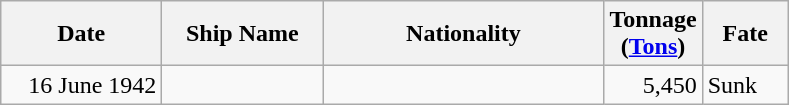<table class="wikitable sortable">
<tr>
<th width="100px">Date</th>
<th width="100px">Ship Name</th>
<th width="180px">Nationality</th>
<th width="25px">Tonnage <br>(<a href='#'>Tons</a>)</th>
<th width="50px">Fate</th>
</tr>
<tr>
<td align="right">16 June 1942</td>
<td align="left"></td>
<td align="left"></td>
<td align="right">5,450</td>
<td align="left">Sunk</td>
</tr>
</table>
